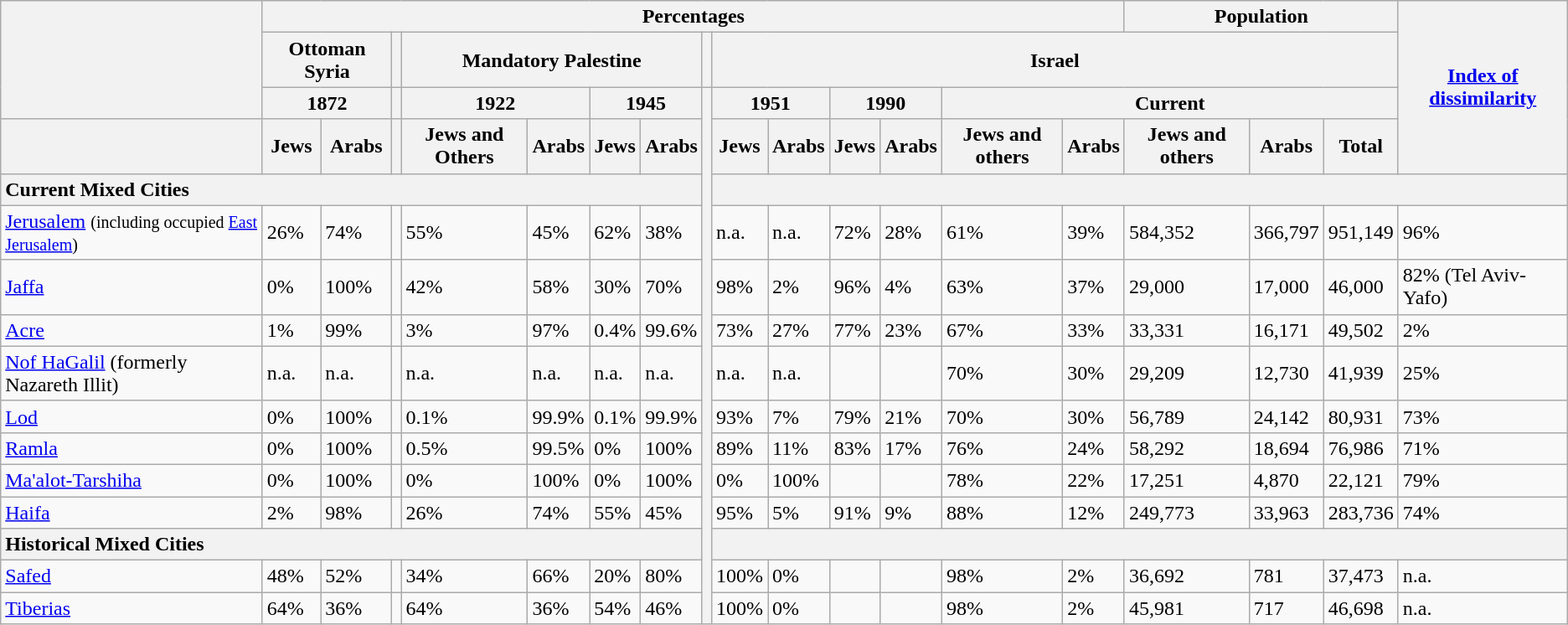<table class="wikitable">
<tr>
<th rowspan="3"></th>
<th colspan="14">Percentages</th>
<th colspan="3">Population</th>
<th rowspan="4"><a href='#'>Index of dissimilarity</a></th>
</tr>
<tr>
<th colspan="2">Ottoman Syria</th>
<th></th>
<th colspan="4">Mandatory Palestine</th>
<th></th>
<th colspan="9">Israel</th>
</tr>
<tr>
<th colspan="2">1872</th>
<th></th>
<th colspan="2">1922</th>
<th colspan="2">1945</th>
<th rowspan="14"></th>
<th colspan="2">1951</th>
<th colspan="2">1990</th>
<th colspan="5">Current</th>
</tr>
<tr>
<th></th>
<th>Jews</th>
<th>Arabs</th>
<th></th>
<th>Jews and Others</th>
<th>Arabs</th>
<th>Jews</th>
<th>Arabs</th>
<th>Jews</th>
<th>Arabs</th>
<th>Jews</th>
<th>Arabs</th>
<th>Jews and others</th>
<th>Arabs</th>
<th>Jews and others</th>
<th>Arabs</th>
<th>Total</th>
</tr>
<tr>
<th colspan="8"; style=text-align:left><strong>Current Mixed Cities</strong></th>
<th colspan="10"></th>
</tr>
<tr>
<td><a href='#'>Jerusalem</a> <small>(including occupied <a href='#'>East Jerusalem</a>)</small></td>
<td>26%</td>
<td>74%</td>
<td></td>
<td>55%</td>
<td>45%</td>
<td>62%</td>
<td>38%</td>
<td>n.a.</td>
<td>n.a.</td>
<td>72%</td>
<td>28%</td>
<td>61%</td>
<td>39%</td>
<td>584,352</td>
<td>366,797</td>
<td>951,149</td>
<td>96%</td>
</tr>
<tr>
<td><a href='#'>Jaffa</a></td>
<td>0%</td>
<td>100%</td>
<td></td>
<td>42%</td>
<td>58%</td>
<td>30%</td>
<td>70%</td>
<td>98%</td>
<td>2%</td>
<td>96%</td>
<td>4%</td>
<td>63%</td>
<td>37%</td>
<td>29,000</td>
<td>17,000</td>
<td>46,000</td>
<td>82% (Tel Aviv-Yafo)</td>
</tr>
<tr>
<td><a href='#'>Acre</a></td>
<td>1%</td>
<td>99%</td>
<td></td>
<td>3%</td>
<td>97%</td>
<td>0.4%</td>
<td>99.6%</td>
<td>73%</td>
<td>27%</td>
<td>77%</td>
<td>23%</td>
<td>67%</td>
<td>33%</td>
<td>33,331</td>
<td>16,171</td>
<td>49,502</td>
<td>2%</td>
</tr>
<tr>
<td><a href='#'>Nof HaGalil</a> (formerly Nazareth Illit)</td>
<td>n.a.</td>
<td>n.a.</td>
<td></td>
<td>n.a.</td>
<td>n.a.</td>
<td>n.a.</td>
<td>n.a.</td>
<td>n.a.</td>
<td>n.a.</td>
<td></td>
<td></td>
<td>70%</td>
<td>30%</td>
<td>29,209</td>
<td>12,730</td>
<td>41,939</td>
<td>25%</td>
</tr>
<tr>
<td><a href='#'>Lod</a></td>
<td>0%</td>
<td>100%</td>
<td></td>
<td>0.1%</td>
<td>99.9%</td>
<td>0.1%</td>
<td>99.9%</td>
<td>93%</td>
<td>7%</td>
<td>79%</td>
<td>21%</td>
<td>70%</td>
<td>30%</td>
<td>56,789</td>
<td>24,142</td>
<td>80,931</td>
<td>73%</td>
</tr>
<tr>
<td><a href='#'>Ramla</a></td>
<td>0%</td>
<td>100%</td>
<td></td>
<td>0.5%</td>
<td>99.5%</td>
<td>0%</td>
<td>100%</td>
<td>89%</td>
<td>11%</td>
<td>83%</td>
<td>17%</td>
<td>76%</td>
<td>24%</td>
<td>58,292</td>
<td>18,694</td>
<td>76,986</td>
<td>71%</td>
</tr>
<tr>
<td><a href='#'>Ma'alot-Tarshiha</a></td>
<td>0%</td>
<td>100%</td>
<td></td>
<td>0%</td>
<td>100%</td>
<td>0%</td>
<td>100%</td>
<td>0%</td>
<td>100%</td>
<td></td>
<td></td>
<td>78%</td>
<td>22%</td>
<td>17,251</td>
<td>4,870</td>
<td>22,121</td>
<td>79%</td>
</tr>
<tr>
<td><a href='#'>Haifa</a></td>
<td>2%</td>
<td>98%</td>
<td></td>
<td>26%</td>
<td>74%</td>
<td>55%</td>
<td>45%</td>
<td>95%</td>
<td>5%</td>
<td>91%</td>
<td>9%</td>
<td>88%</td>
<td>12%</td>
<td>249,773</td>
<td>33,963</td>
<td>283,736</td>
<td>74%</td>
</tr>
<tr>
<th colspan="8"; style=text-align:left><strong>Historical Mixed Cities</strong></th>
<th colspan="10"></th>
</tr>
<tr>
<td><a href='#'>Safed</a></td>
<td>48%</td>
<td>52%</td>
<td></td>
<td>34%</td>
<td>66%</td>
<td>20%</td>
<td>80%</td>
<td>100%</td>
<td>0%</td>
<td></td>
<td></td>
<td>98%</td>
<td>2%</td>
<td>36,692</td>
<td>781</td>
<td>37,473</td>
<td>n.a.</td>
</tr>
<tr>
<td><a href='#'>Tiberias</a></td>
<td>64%</td>
<td>36%</td>
<td></td>
<td>64%</td>
<td>36%</td>
<td>54%</td>
<td>46%</td>
<td>100%</td>
<td>0%</td>
<td></td>
<td></td>
<td>98%</td>
<td>2%</td>
<td>45,981</td>
<td>717</td>
<td>46,698</td>
<td>n.a.</td>
</tr>
</table>
